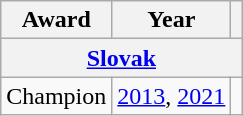<table class="wikitable">
<tr>
<th>Award</th>
<th>Year</th>
<th></th>
</tr>
<tr>
<th colspan="3"><a href='#'>Slovak</a></th>
</tr>
<tr>
<td>Champion</td>
<td><a href='#'>2013</a>, <a href='#'>2021</a></td>
<td></td>
</tr>
</table>
